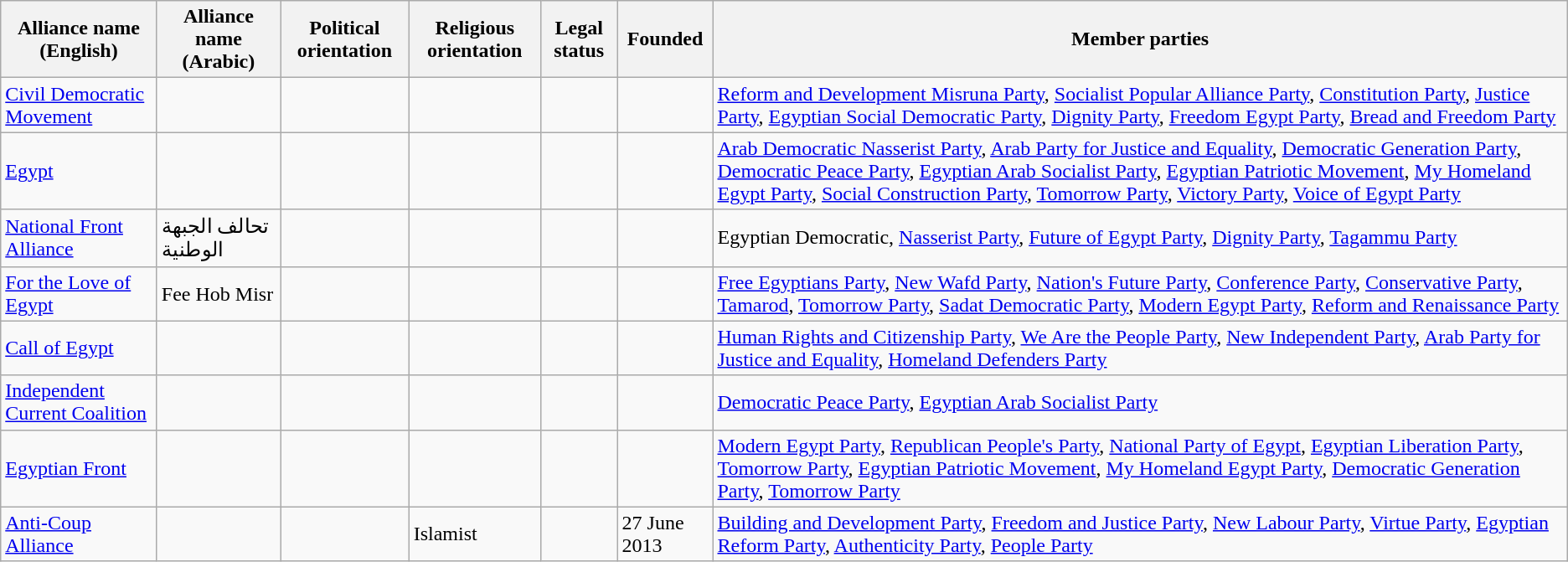<table class="wikitable sortable">
<tr>
<th>Alliance name (English)</th>
<th>Alliance name (Arabic)</th>
<th>Political orientation</th>
<th>Religious orientation</th>
<th>Legal status</th>
<th>Founded</th>
<th>Member parties</th>
</tr>
<tr>
<td><a href='#'>Civil Democratic Movement</a></td>
<td></td>
<td></td>
<td></td>
<td></td>
<td></td>
<td><a href='#'>Reform and Development Misruna Party</a>, <a href='#'>Socialist Popular Alliance Party</a>, <a href='#'>Constitution Party</a>, <a href='#'>Justice Party</a>, <a href='#'>Egyptian Social Democratic Party</a>, <a href='#'>Dignity Party</a>, <a href='#'>Freedom Egypt Party</a>, <a href='#'>Bread and Freedom Party</a></td>
</tr>
<tr>
<td><a href='#'>Egypt</a></td>
<td></td>
<td></td>
<td></td>
<td></td>
<td></td>
<td><a href='#'>Arab Democratic Nasserist Party</a>, <a href='#'>Arab Party for Justice and Equality</a>, <a href='#'>Democratic Generation Party</a>, <a href='#'>Democratic Peace Party</a>, <a href='#'>Egyptian Arab Socialist Party</a>, <a href='#'>Egyptian Patriotic Movement</a>, <a href='#'>My Homeland Egypt Party</a>, <a href='#'>Social Construction Party</a>, <a href='#'>Tomorrow Party</a>, <a href='#'>Victory Party</a>, <a href='#'>Voice of Egypt Party</a></td>
</tr>
<tr>
<td><a href='#'>National Front Alliance</a></td>
<td>تحالف الجبهة الوطنية</td>
<td></td>
<td></td>
<td></td>
<td></td>
<td>Egyptian Democratic, <a href='#'>Nasserist Party</a>, <a href='#'>Future of Egypt Party</a>, <a href='#'>Dignity Party</a>, <a href='#'>Tagammu Party</a></td>
</tr>
<tr>
<td><a href='#'>For the Love of Egypt</a></td>
<td>Fee Hob Misr</td>
<td></td>
<td></td>
<td></td>
<td></td>
<td><a href='#'>Free Egyptians Party</a>, <a href='#'>New Wafd Party</a>, <a href='#'>Nation's Future Party</a>, <a href='#'>Conference Party</a>, <a href='#'>Conservative Party</a>, <a href='#'>Tamarod</a>, <a href='#'>Tomorrow Party</a>, <a href='#'>Sadat Democratic Party</a>, <a href='#'>Modern Egypt Party</a>, <a href='#'>Reform and Renaissance Party</a></td>
</tr>
<tr>
<td><a href='#'>Call of Egypt</a></td>
<td></td>
<td></td>
<td></td>
<td></td>
<td></td>
<td><a href='#'>Human Rights and Citizenship Party</a>, <a href='#'>We Are the People Party</a>, <a href='#'>New Independent Party</a>, <a href='#'>Arab Party for Justice and Equality</a>, <a href='#'>Homeland Defenders Party</a></td>
</tr>
<tr>
<td><a href='#'>Independent Current Coalition</a></td>
<td></td>
<td></td>
<td></td>
<td></td>
<td></td>
<td><a href='#'>Democratic Peace Party</a>, <a href='#'>Egyptian Arab Socialist Party</a></td>
</tr>
<tr>
<td><a href='#'>Egyptian Front</a></td>
<td></td>
<td></td>
<td></td>
<td></td>
<td></td>
<td><a href='#'>Modern Egypt Party</a>, <a href='#'>Republican People's Party</a>, <a href='#'>National Party of Egypt</a>, <a href='#'>Egyptian Liberation Party</a>, <a href='#'>Tomorrow Party</a>, <a href='#'>Egyptian Patriotic Movement</a>, <a href='#'>My Homeland Egypt Party</a>, <a href='#'>Democratic Generation Party</a>, <a href='#'>Tomorrow Party</a></td>
</tr>
<tr>
<td><a href='#'>Anti-Coup Alliance</a></td>
<td></td>
<td></td>
<td>Islamist</td>
<td></td>
<td>27 June 2013</td>
<td><a href='#'>Building and Development Party</a>, <a href='#'>Freedom and Justice Party</a>, <a href='#'>New Labour Party</a>, <a href='#'>Virtue Party</a>, <a href='#'>Egyptian Reform Party</a>, <a href='#'>Authenticity Party</a>, <a href='#'>People Party</a></td>
</tr>
</table>
